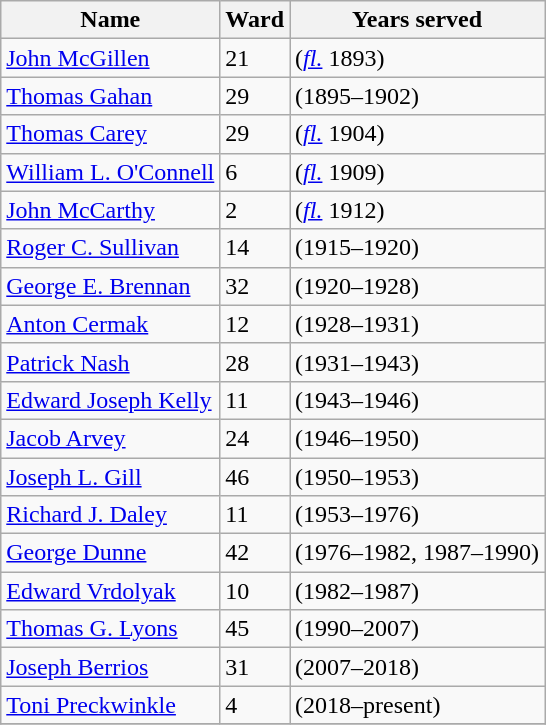<table class="wikitable" border="10" style="background-color:#white">
<tr>
<th><strong>Name</strong></th>
<th><strong>Ward</strong></th>
<th><strong>Years served</strong></th>
</tr>
<tr>
<td><a href='#'>John McGillen</a></td>
<td>21</td>
<td>(<em><a href='#'>fl.</a></em> 1893)</td>
</tr>
<tr>
<td><a href='#'>Thomas Gahan</a></td>
<td>29</td>
<td>(1895–1902)</td>
</tr>
<tr>
<td><a href='#'>Thomas Carey</a></td>
<td>29</td>
<td>(<em><a href='#'>fl.</a></em> 1904)</td>
</tr>
<tr>
<td><a href='#'>William L. O'Connell</a></td>
<td>6</td>
<td>(<em><a href='#'>fl.</a></em> 1909)</td>
</tr>
<tr>
<td><a href='#'>John McCarthy</a></td>
<td>2</td>
<td>(<em><a href='#'>fl.</a></em> 1912)</td>
</tr>
<tr>
<td><a href='#'>Roger C. Sullivan</a></td>
<td>14</td>
<td>(1915–1920)</td>
</tr>
<tr>
<td><a href='#'>George E. Brennan</a></td>
<td>32</td>
<td>(1920–1928)</td>
</tr>
<tr>
<td><a href='#'>Anton Cermak</a></td>
<td>12</td>
<td>(1928–1931)</td>
</tr>
<tr>
<td><a href='#'>Patrick Nash</a></td>
<td>28</td>
<td>(1931–1943)</td>
</tr>
<tr>
<td><a href='#'>Edward Joseph Kelly</a></td>
<td>11</td>
<td>(1943–1946)</td>
</tr>
<tr>
<td><a href='#'>Jacob Arvey</a></td>
<td>24</td>
<td>(1946–1950)</td>
</tr>
<tr>
<td><a href='#'>Joseph L. Gill</a></td>
<td>46</td>
<td>(1950–1953)</td>
</tr>
<tr>
<td><a href='#'>Richard J. Daley</a></td>
<td>11</td>
<td>(1953–1976)</td>
</tr>
<tr>
<td><a href='#'>George Dunne</a></td>
<td>42</td>
<td>(1976–1982, 1987–1990)</td>
</tr>
<tr>
<td><a href='#'>Edward Vrdolyak</a></td>
<td>10</td>
<td>(1982–1987)</td>
</tr>
<tr>
<td><a href='#'>Thomas G. Lyons</a></td>
<td>45</td>
<td>(1990–2007)</td>
</tr>
<tr>
<td><a href='#'>Joseph Berrios</a></td>
<td>31</td>
<td>(2007–2018)</td>
</tr>
<tr>
<td><a href='#'>Toni Preckwinkle</a></td>
<td>4</td>
<td>(2018–present)</td>
</tr>
<tr>
</tr>
</table>
